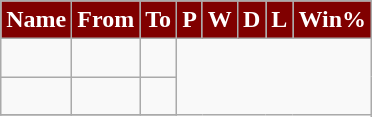<table class="wikitable sortable" style="text-align: center;">
<tr>
<th style="background:maroon; color:white;" scope="col">Name</th>
<th style="background:maroon; color:white;" scope="col">From</th>
<th style="background:maroon; color:white;" scope="col">To</th>
<th style="background:maroon; color:white;" scope="col">P</th>
<th style="background:maroon; color:white;" scope="col">W</th>
<th style="background:maroon; color:white;" scope="col">D</th>
<th style="background:maroon; color:white;" scope="col">L</th>
<th style="background:maroon; color:white;" scope="col">Win%</th>
</tr>
<tr>
<td align=left></td>
<td></td>
<td><br></td>
</tr>
<tr>
<td align=left></td>
<td></td>
<td><br></td>
</tr>
<tr>
</tr>
</table>
